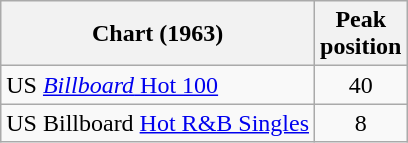<table class="wikitable sortable">
<tr>
<th>Chart (1963)</th>
<th>Peak<br>position</th>
</tr>
<tr>
<td align="left">US <a href='#'><em>Billboard</em> Hot 100</a></td>
<td align="center">40</td>
</tr>
<tr>
<td align="left">US  Billboard <a href='#'>Hot R&B Singles</a></td>
<td align="center">8</td>
</tr>
</table>
